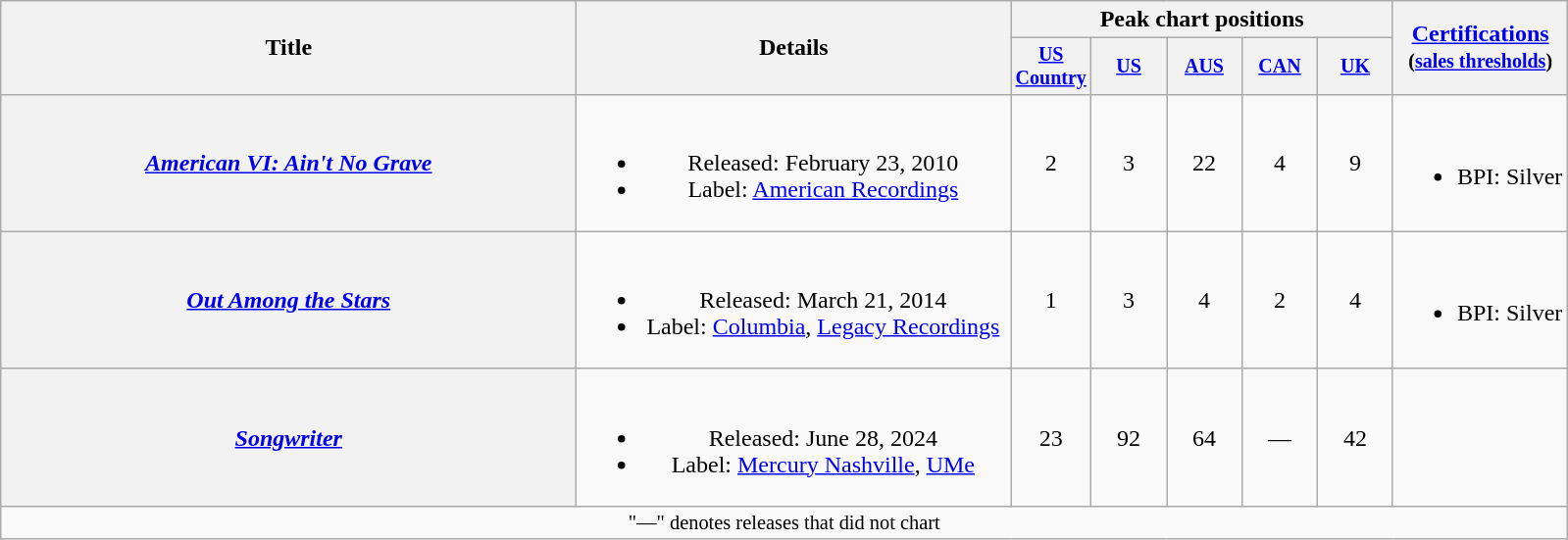<table class="wikitable plainrowheaders" style="text-align:center;">
<tr>
<th rowspan="2" style="width:24em;">Title</th>
<th rowspan="2" style="width:18em;">Details</th>
<th colspan="5">Peak chart positions</th>
<th rowspan="2"><a href='#'>Certifications</a><br><small>(<a href='#'>sales thresholds</a>)</small></th>
</tr>
<tr style="font-size:smaller;">
<th style="width:45px;"><a href='#'>US Country</a><br></th>
<th style="width:45px;"><a href='#'>US</a></th>
<th style="width:45px;"><a href='#'>AUS</a><br></th>
<th style="width:45px;"><a href='#'>CAN</a></th>
<th style="width:45px;"><a href='#'>UK</a><br></th>
</tr>
<tr>
<th scope="row"><em><a href='#'>American VI: Ain't No Grave</a></em></th>
<td><br><ul><li>Released: February 23, 2010</li><li>Label: <a href='#'>American Recordings</a></li></ul></td>
<td>2</td>
<td>3</td>
<td>22</td>
<td>4</td>
<td>9</td>
<td><br><ul><li>BPI: Silver</li></ul></td>
</tr>
<tr>
<th scope="row"><em><a href='#'>Out Among the Stars</a></em></th>
<td><br><ul><li>Released: March 21, 2014</li><li>Label: <a href='#'>Columbia</a>, <a href='#'>Legacy Recordings</a></li></ul></td>
<td>1</td>
<td>3</td>
<td>4</td>
<td>2</td>
<td>4</td>
<td><br><ul><li>BPI: Silver</li></ul></td>
</tr>
<tr>
<th scope="row"><em><a href='#'>Songwriter</a></em></th>
<td><br><ul><li>Released: June 28, 2024</li><li>Label: <a href='#'>Mercury Nashville</a>, <a href='#'>UMe</a></li></ul></td>
<td>23</td>
<td>92<br></td>
<td>64</td>
<td>—</td>
<td>42</td>
<td></td>
</tr>
<tr>
<td colspan="8" style="font-size:85%">"—" denotes releases that did not chart</td>
</tr>
</table>
